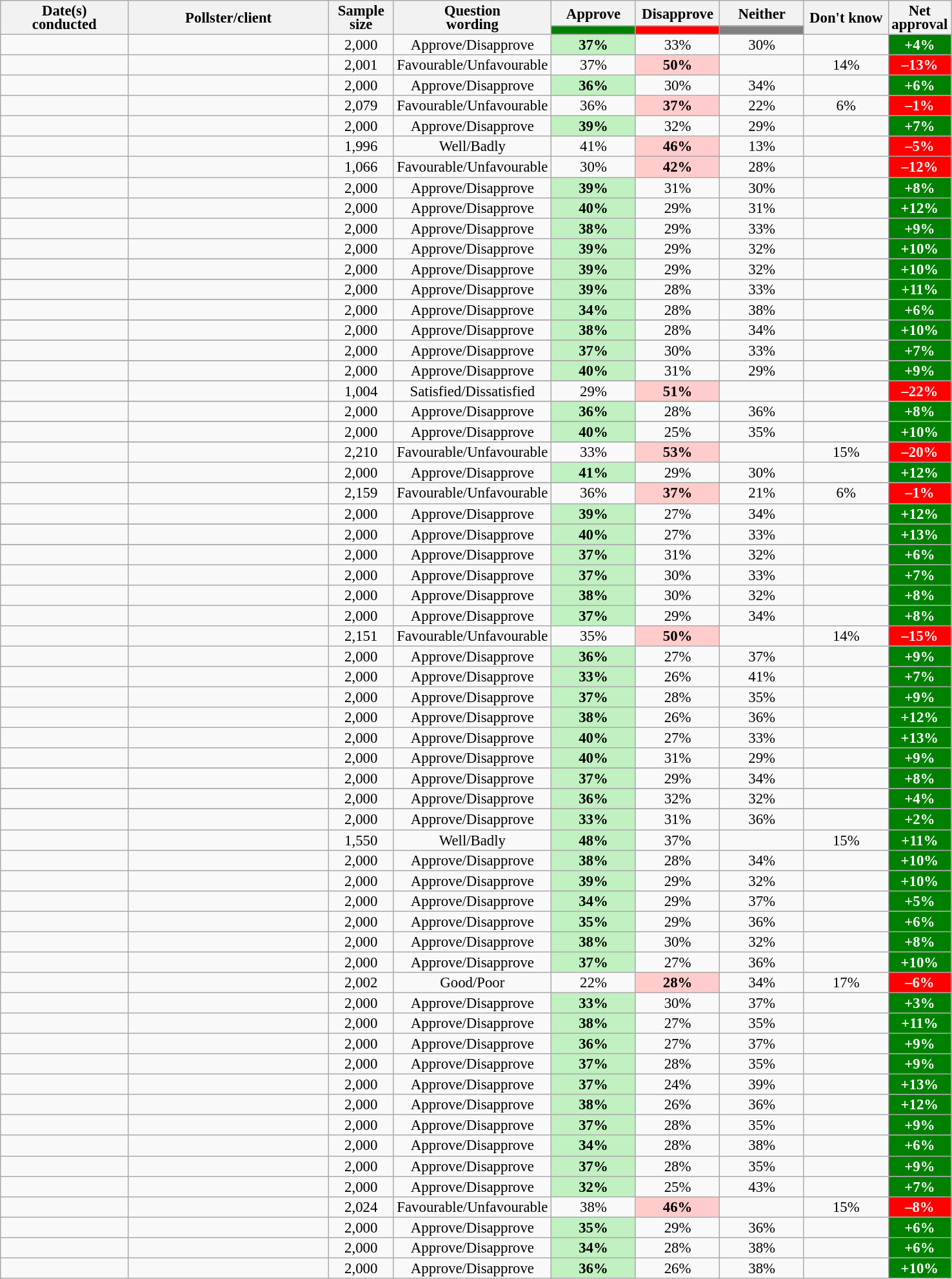<table class="wikitable collapsible sortable mw-datatable" style="text-align:center;font-size:95%;line-height:14px;">
<tr>
<th rowspan="2" style="width:125px;">Date(s)<br>conducted</th>
<th rowspan="2" style="width:200px;">Pollster/client</th>
<th rowspan="2" style="width:60px;">Sample size</th>
<th rowspan="2" style="width:120px;">Question<br>wording</th>
<th class="unsortable" style="width:80px;">Approve</th>
<th class="unsortable" style="width: 80px;">Disapprove</th>
<th class="unsortable" style="width:80px;">Neither</th>
<th rowspan="2" class="unsortable" style="width:80px;">Don't know</th>
<th rowspan="2" class="unsortable" style="width:20px;">Net approval</th>
</tr>
<tr>
<th class="unsortable" style="color:inherit;background:green;width:60px;"></th>
<th class="unsortable" style="color:inherit;background:red;width:60px;"></th>
<th class="unsortable" style="color:inherit;background:grey;width:60px;"></th>
</tr>
<tr>
<td></td>
<td></td>
<td>2,000</td>
<td>Approve/Disapprove</td>
<td style="background:#C1F0C1"><strong>37%</strong></td>
<td>33%</td>
<td>30%</td>
<td></td>
<td style="background:green;color:white"><strong>+4%</strong></td>
</tr>
<tr>
<td></td>
<td></td>
<td>2,001</td>
<td>Favourable/Unfavourable</td>
<td>37%</td>
<td style="background:#ffcccb"><strong>50%</strong></td>
<td></td>
<td>14%</td>
<td style="background:red;color:white"><strong>–13%</strong></td>
</tr>
<tr>
<td></td>
<td></td>
<td>2,000</td>
<td>Approve/Disapprove</td>
<td style="background:#C1F0C1"><strong>36%</strong></td>
<td>30%</td>
<td>34%</td>
<td></td>
<td style="background:green;color:white"><strong>+6%</strong></td>
</tr>
<tr>
<td></td>
<td></td>
<td>2,079</td>
<td>Favourable/Unfavourable</td>
<td>36%</td>
<td style="background:#ffcccb"><strong>37%</strong></td>
<td>22%</td>
<td>6%</td>
<td style="background:red;color:white"><strong>–1%</strong></td>
</tr>
<tr>
<td></td>
<td></td>
<td>2,000</td>
<td>Approve/Disapprove</td>
<td style="background:#C1F0C1"><strong>39%</strong></td>
<td>32%</td>
<td>29%</td>
<td></td>
<td style="background:green;color:white"><strong>+7%</strong></td>
</tr>
<tr>
<td></td>
<td></td>
<td>1,996</td>
<td>Well/Badly</td>
<td>41%</td>
<td style="background:#ffcccb"><strong>46%</strong></td>
<td>13%</td>
<td></td>
<td style="background:red;color:white"><strong>–5%</strong></td>
</tr>
<tr>
<td></td>
<td></td>
<td>1,066</td>
<td>Favourable/Unfavourable</td>
<td>30%</td>
<td style="background:#ffcccb"><strong>42%</strong></td>
<td>28%</td>
<td></td>
<td style="background:red;color:white"><strong>–12%</strong></td>
</tr>
<tr>
<td></td>
<td></td>
<td>2,000</td>
<td>Approve/Disapprove</td>
<td style="background:#C1F0C1"><strong>39%</strong></td>
<td>31%</td>
<td>30%</td>
<td></td>
<td style="background:green;color:white"><strong>+8%</strong></td>
</tr>
<tr>
<td></td>
<td></td>
<td>2,000</td>
<td>Approve/Disapprove</td>
<td style="background:#C1F0C1"><strong>40%</strong></td>
<td>29%</td>
<td>31%</td>
<td></td>
<td style="background:green;color:white"><strong>+12%</strong></td>
</tr>
<tr>
<td></td>
<td></td>
<td>2,000</td>
<td>Approve/Disapprove</td>
<td style="background:#C1F0C1"><strong>38%</strong></td>
<td>29%</td>
<td>33%</td>
<td></td>
<td style="background:green;color:white"><strong>+9%</strong></td>
</tr>
<tr>
<td></td>
<td></td>
<td>2,000</td>
<td>Approve/Disapprove</td>
<td style="background:#C1F0C1"><strong>39%</strong></td>
<td>29%</td>
<td>32%</td>
<td></td>
<td style="background:green;color:white"><strong>+10%</strong></td>
</tr>
<tr>
</tr>
<tr>
<td></td>
<td></td>
<td>2,000</td>
<td>Approve/Disapprove</td>
<td style="background:#C1F0C1"><strong>39%</strong></td>
<td>29%</td>
<td>32%</td>
<td></td>
<td style="background:green;color:white"><strong>+10%</strong></td>
</tr>
<tr>
</tr>
<tr>
<td></td>
<td></td>
<td>2,000</td>
<td>Approve/Disapprove</td>
<td style="background:#C1F0C1"><strong>39%</strong></td>
<td>28%</td>
<td>33%</td>
<td></td>
<td style="background:green;color:white"><strong>+11%</strong></td>
</tr>
<tr>
</tr>
<tr>
<td></td>
<td></td>
<td>2,000</td>
<td>Approve/Disapprove</td>
<td style="background:#C1F0C1"><strong>34%</strong></td>
<td>28%</td>
<td>38%</td>
<td></td>
<td style="background:green;color:white"><strong>+6%</strong></td>
</tr>
<tr>
</tr>
<tr>
<td></td>
<td></td>
<td>2,000</td>
<td>Approve/Disapprove</td>
<td style="background:#C1F0C1"><strong>38%</strong></td>
<td>28%</td>
<td>34%</td>
<td></td>
<td style="background:green;color:white"><strong>+10%</strong></td>
</tr>
<tr>
</tr>
<tr>
<td></td>
<td></td>
<td>2,000</td>
<td>Approve/Disapprove</td>
<td style="background:#C1F0C1"><strong>37%</strong></td>
<td>30%</td>
<td>33%</td>
<td></td>
<td style="background:green;color:white"><strong>+7%</strong></td>
</tr>
<tr>
</tr>
<tr>
<td></td>
<td></td>
<td>2,000</td>
<td>Approve/Disapprove</td>
<td style="background:#C1F0C1"><strong>40%</strong></td>
<td>31%</td>
<td>29%</td>
<td></td>
<td style="background:green;color:white"><strong>+9%</strong></td>
</tr>
<tr>
</tr>
<tr>
<td></td>
<td></td>
<td>1,004</td>
<td>Satisfied/Dissatisfied</td>
<td>29%</td>
<td style="background:#ffcccb"><strong>51%</strong></td>
<td></td>
<td></td>
<td style="background:red;color:white"><strong>–22%</strong></td>
</tr>
<tr>
</tr>
<tr>
<td></td>
<td></td>
<td>2,000</td>
<td>Approve/Disapprove</td>
<td style="background:#C1F0C1"><strong>36%</strong></td>
<td>28%</td>
<td>36%</td>
<td></td>
<td style="background:green;color:white"><strong>+8%</strong></td>
</tr>
<tr>
</tr>
<tr>
<td></td>
<td></td>
<td>2,000</td>
<td>Approve/Disapprove</td>
<td style="background:#C1F0C1"><strong>40%</strong></td>
<td>25%</td>
<td>35%</td>
<td></td>
<td style="background:green;color:white"><strong>+10%</strong></td>
</tr>
<tr>
</tr>
<tr>
<td></td>
<td></td>
<td>2,210</td>
<td>Favourable/Unfavourable</td>
<td>33%</td>
<td style="background:#ffcccb"><strong>53%</strong></td>
<td></td>
<td>15%</td>
<td style="background:red;color:white"><strong>–20%</strong></td>
</tr>
<tr>
<td></td>
<td></td>
<td>2,000</td>
<td>Approve/Disapprove</td>
<td style="background:#C1F0C1"><strong>41%</strong></td>
<td>29%</td>
<td>30%</td>
<td></td>
<td style="background:green;color:white"><strong>+12%</strong></td>
</tr>
<tr>
</tr>
<tr>
<td></td>
<td></td>
<td>2,159</td>
<td>Favourable/Unfavourable</td>
<td>36%</td>
<td style="background:#ffcccb"><strong>37%</strong></td>
<td>21%</td>
<td>6%</td>
<td style="background:red;color:white"><strong>–1%</strong></td>
</tr>
<tr>
<td></td>
<td></td>
<td>2,000</td>
<td>Approve/Disapprove</td>
<td style="background:#C1F0C1"><strong>39%</strong></td>
<td>27%</td>
<td>34%</td>
<td></td>
<td style="background:green;color:white"><strong>+12%</strong></td>
</tr>
<tr>
</tr>
<tr>
<td></td>
<td></td>
<td>2,000</td>
<td>Approve/Disapprove</td>
<td style="background:#C1F0C1"><strong>40%</strong></td>
<td>27%</td>
<td>33%</td>
<td></td>
<td style="background:green;color:white"><strong>+13%</strong></td>
</tr>
<tr>
</tr>
<tr>
<td></td>
<td></td>
<td>2,000</td>
<td>Approve/Disapprove</td>
<td style="background:#C1F0C1"><strong>37%</strong></td>
<td>31%</td>
<td>32%</td>
<td></td>
<td style="background:green;color:white"><strong>+6%</strong></td>
</tr>
<tr>
<td></td>
<td></td>
<td>2,000</td>
<td>Approve/Disapprove</td>
<td style="background:#C1F0C1"><strong>37%</strong></td>
<td>30%</td>
<td>33%</td>
<td></td>
<td style="background:green;color:white"><strong>+7%</strong></td>
</tr>
<tr>
<td></td>
<td></td>
<td>2,000</td>
<td>Approve/Disapprove</td>
<td style="background:#C1F0C1"><strong>38%</strong></td>
<td>30%</td>
<td>32%</td>
<td></td>
<td style="background:green;color:white"><strong>+8%</strong></td>
</tr>
<tr>
<td></td>
<td></td>
<td>2,000</td>
<td>Approve/Disapprove</td>
<td style="background:#C1F0C1"><strong>37%</strong></td>
<td>29%</td>
<td>34%</td>
<td></td>
<td style="background:green;color:white"><strong>+8%</strong></td>
</tr>
<tr>
<td></td>
<td></td>
<td>2,151</td>
<td>Favourable/Unfavourable</td>
<td>35%</td>
<td style="background:#ffcccb"><strong>50%</strong></td>
<td></td>
<td>14%</td>
<td style="background:red;color:white"><strong>–15%</strong></td>
</tr>
<tr>
<td></td>
<td></td>
<td>2,000</td>
<td>Approve/Disapprove</td>
<td style="background:#C1F0C1"><strong>36%</strong></td>
<td>27%</td>
<td>37%</td>
<td></td>
<td style="background:green;color:white"><strong>+9%</strong></td>
</tr>
<tr>
<td></td>
<td></td>
<td>2,000</td>
<td>Approve/Disapprove</td>
<td style="background:#C1F0C1"><strong>33%</strong></td>
<td>26%</td>
<td>41%</td>
<td></td>
<td style="background:green;color:white"><strong>+7%</strong></td>
</tr>
<tr>
<td></td>
<td></td>
<td>2,000</td>
<td>Approve/Disapprove</td>
<td style="background:#C1F0C1"><strong>37%</strong></td>
<td>28%</td>
<td>35%</td>
<td></td>
<td style="background:green;color:white"><strong>+9%</strong></td>
</tr>
<tr>
<td></td>
<td></td>
<td>2,000</td>
<td>Approve/Disapprove</td>
<td style="background:#C1F0C1"><strong>38%</strong></td>
<td>26%</td>
<td>36%</td>
<td></td>
<td style="background:green;color:white"><strong>+12%</strong></td>
</tr>
<tr>
<td></td>
<td></td>
<td>2,000</td>
<td>Approve/Disapprove</td>
<td style="background:#C1F0C1"><strong>40%</strong></td>
<td>27%</td>
<td>33%</td>
<td></td>
<td style="background:green;color:white"><strong>+13%</strong></td>
</tr>
<tr>
<td></td>
<td></td>
<td>2,000</td>
<td>Approve/Disapprove</td>
<td style="background:#C1F0C1"><strong>40%</strong></td>
<td>31%</td>
<td>29%</td>
<td></td>
<td style="background:green;color:white"><strong>+9%</strong></td>
</tr>
<tr>
</tr>
<tr>
<td></td>
<td></td>
<td>2,000</td>
<td>Approve/Disapprove</td>
<td style="background:#C1F0C1"><strong>37%</strong></td>
<td>29%</td>
<td>34%</td>
<td></td>
<td style="background:green;color:white"><strong>+8%</strong></td>
</tr>
<tr>
</tr>
<tr>
<td></td>
<td></td>
<td>2,000</td>
<td>Approve/Disapprove</td>
<td style="background:#C1F0C1"><strong>36%</strong></td>
<td>32%</td>
<td>32%</td>
<td></td>
<td style="background:green;color:white"><strong>+4%</strong></td>
</tr>
<tr>
</tr>
<tr>
<td></td>
<td></td>
<td>2,000</td>
<td>Approve/Disapprove</td>
<td style="background:#C1F0C1"><strong>33%</strong></td>
<td>31%</td>
<td>36%</td>
<td></td>
<td style="background:green;color:white"><strong>+2%</strong></td>
</tr>
<tr>
<td></td>
<td></td>
<td>1,550</td>
<td>Well/Badly</td>
<td style="background:#C1F0C1"><strong>48%</strong></td>
<td>37%</td>
<td></td>
<td>15%</td>
<td style="background:green;color:white"><strong>+11%</strong></td>
</tr>
<tr>
<td></td>
<td></td>
<td>2,000</td>
<td>Approve/Disapprove</td>
<td style="background:#C1F0C1"><strong>38%</strong></td>
<td>28%</td>
<td>34%</td>
<td></td>
<td style="background:green;color:white"><strong>+10%</strong></td>
</tr>
<tr>
<td></td>
<td></td>
<td>2,000</td>
<td>Approve/Disapprove</td>
<td style="background:#C1F0C1"><strong>39%</strong></td>
<td>29%</td>
<td>32%</td>
<td></td>
<td style="background:green;color:white"><strong>+10%</strong></td>
</tr>
<tr>
<td></td>
<td></td>
<td>2,000</td>
<td>Approve/Disapprove</td>
<td style="background:#C1F0C1"><strong>34%</strong></td>
<td>29%</td>
<td>37%</td>
<td></td>
<td style="background:green;color:white"><strong>+5%</strong></td>
</tr>
<tr>
<td></td>
<td></td>
<td>2,000</td>
<td>Approve/Disapprove</td>
<td style="background:#C1F0C1"><strong>35%</strong></td>
<td>29%</td>
<td>36%</td>
<td></td>
<td style="background:green;color:white"><strong>+6%</strong></td>
</tr>
<tr>
<td></td>
<td></td>
<td>2,000</td>
<td>Approve/Disapprove</td>
<td style="background:#C1F0C1"><strong>38%</strong></td>
<td>30%</td>
<td>32%</td>
<td></td>
<td style="background:green;color:white"><strong>+8%</strong></td>
</tr>
<tr>
<td></td>
<td></td>
<td>2,000</td>
<td>Approve/Disapprove</td>
<td style="background:#C1F0C1"><strong>37%</strong></td>
<td>27%</td>
<td>36%</td>
<td></td>
<td style="background:green;color:white"><strong>+10%</strong></td>
</tr>
<tr>
<td></td>
<td></td>
<td>2,002</td>
<td>Good/Poor</td>
<td>22%</td>
<td style="background:#ffcccb"><strong>28%</strong></td>
<td>34%</td>
<td>17%</td>
<td style="background:red;color:white"><strong>–6%</strong></td>
</tr>
<tr>
<td></td>
<td></td>
<td>2,000</td>
<td>Approve/Disapprove</td>
<td style="background:#C1F0C1"><strong>33%</strong></td>
<td>30%</td>
<td>37%</td>
<td></td>
<td style="background:green;color:white"><strong>+3%</strong></td>
</tr>
<tr>
<td></td>
<td></td>
<td>2,000</td>
<td>Approve/Disapprove</td>
<td style="background:#C1F0C1"><strong>38%</strong></td>
<td>27%</td>
<td>35%</td>
<td></td>
<td style="background:green;color:white"><strong>+11%</strong></td>
</tr>
<tr>
<td></td>
<td></td>
<td>2,000</td>
<td>Approve/Disapprove</td>
<td style="background:#C1F0C1"><strong>36%</strong></td>
<td>27%</td>
<td>37%</td>
<td></td>
<td style="background:green;color:white"><strong>+9%</strong></td>
</tr>
<tr>
<td></td>
<td></td>
<td>2,000</td>
<td>Approve/Disapprove</td>
<td style="background:#C1F0C1"><strong>37%</strong></td>
<td>28%</td>
<td>35%</td>
<td></td>
<td style="background:green;color:white"><strong>+9%</strong></td>
</tr>
<tr>
<td></td>
<td></td>
<td>2,000</td>
<td>Approve/Disapprove</td>
<td style="background:#C1F0C1"><strong>37%</strong></td>
<td>24%</td>
<td>39%</td>
<td></td>
<td style="background:green;color:white"><strong>+13%</strong></td>
</tr>
<tr>
<td></td>
<td></td>
<td>2,000</td>
<td>Approve/Disapprove</td>
<td style="background:#C1F0C1"><strong>38%</strong></td>
<td>26%</td>
<td>36%</td>
<td></td>
<td style="background:green;color:white"><strong>+12%</strong></td>
</tr>
<tr>
<td></td>
<td></td>
<td>2,000</td>
<td>Approve/Disapprove</td>
<td style="background:#C1F0C1"><strong>37%</strong></td>
<td>28%</td>
<td>35%</td>
<td></td>
<td style="background:green;color:white"><strong>+9%</strong></td>
</tr>
<tr>
<td></td>
<td></td>
<td>2,000</td>
<td>Approve/Disapprove</td>
<td style="background:#C1F0C1"><strong>34%</strong></td>
<td>28%</td>
<td>38%</td>
<td></td>
<td style="background:green;color:white"><strong>+6%</strong></td>
</tr>
<tr>
<td></td>
<td></td>
<td>2,000</td>
<td>Approve/Disapprove</td>
<td style="background:#C1F0C1"><strong>37%</strong></td>
<td>28%</td>
<td>35%</td>
<td></td>
<td style="background:green;color:white"><strong>+9%</strong></td>
</tr>
<tr>
<td></td>
<td></td>
<td>2,000</td>
<td>Approve/Disapprove</td>
<td style="background:#C1F0C1"><strong>32%</strong></td>
<td>25%</td>
<td>43%</td>
<td></td>
<td style="background:green;color:white"><strong>+7%</strong></td>
</tr>
<tr>
<td></td>
<td></td>
<td>2,024</td>
<td>Favourable/Unfavourable</td>
<td>38%</td>
<td style="background:#ffcccb"><strong>46%</strong></td>
<td></td>
<td>15%</td>
<td style="background:red;color:white"><strong>–8%</strong></td>
</tr>
<tr>
<td></td>
<td></td>
<td>2,000</td>
<td>Approve/Disapprove</td>
<td style="background:#C1F0C1"><strong>35%</strong></td>
<td>29%</td>
<td>36%</td>
<td></td>
<td style="background:green;color:white"><strong>+6%</strong></td>
</tr>
<tr>
<td></td>
<td></td>
<td>2,000</td>
<td>Approve/Disapprove</td>
<td style="background:#C1F0C1"><strong>34%</strong></td>
<td>28%</td>
<td>38%</td>
<td></td>
<td style="background:green;color:white"><strong>+6%</strong></td>
</tr>
<tr>
<td></td>
<td></td>
<td>2,000</td>
<td>Approve/Disapprove</td>
<td style="background:#C1F0C1"><strong>36%</strong></td>
<td>26%</td>
<td>38%</td>
<td></td>
<td style="background:green;color:white"><strong>+10%</strong></td>
</tr>
</table>
